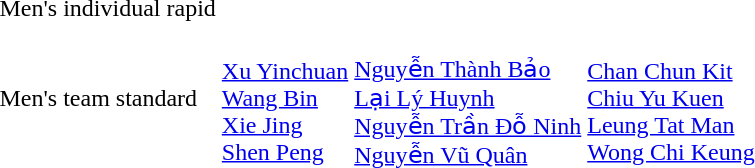<table>
<tr>
<td>Men's individual rapid</td>
<td></td>
<td></td>
<td></td>
</tr>
<tr>
<td>Men's team standard</td>
<td><br><a href='#'>Xu Yinchuan</a><br><a href='#'>Wang Bin</a><br><a href='#'>Xie Jing</a><br><a href='#'>Shen Peng</a></td>
<td><br><a href='#'>Nguyễn Thành Bảo</a><br><a href='#'>Lại Lý Huynh</a><br><a href='#'>Nguyễn Trần Đỗ Ninh</a><br><a href='#'>Nguyễn Vũ Quân</a></td>
<td><br><a href='#'>Chan Chun Kit</a><br><a href='#'>Chiu Yu Kuen</a><br><a href='#'>Leung Tat Man</a><br><a href='#'>Wong Chi Keung</a></td>
</tr>
</table>
